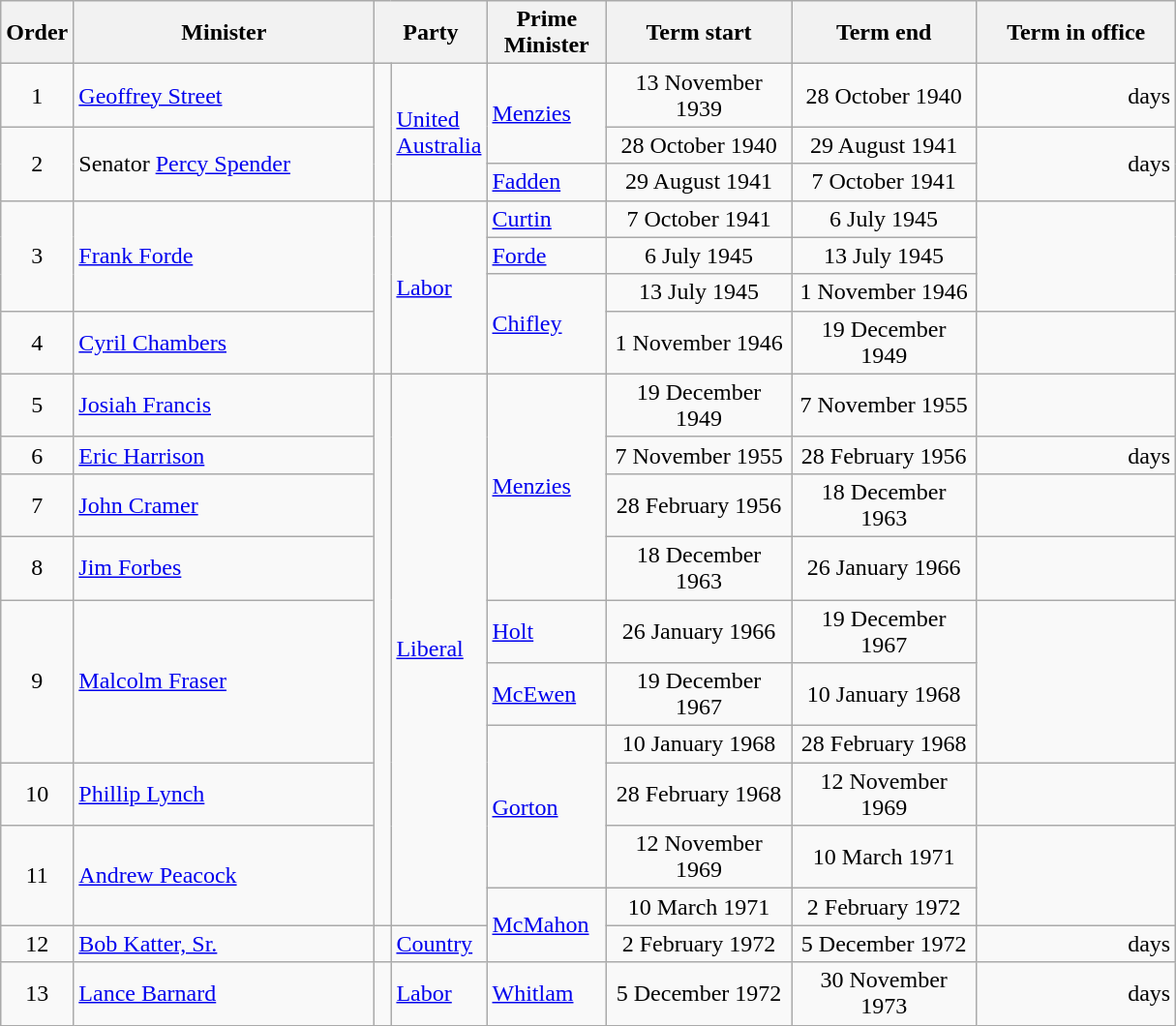<table class="wikitable">
<tr>
<th width=5>Order</th>
<th width=200>Minister</th>
<th width=70 colspan=2>Party</th>
<th width=75>Prime Minister</th>
<th width=120>Term start</th>
<th width=120>Term end</th>
<th width=130>Term in office</th>
</tr>
<tr>
<td align=center>1</td>
<td><a href='#'>Geoffrey Street</a> </td>
<td rowspan=3 > </td>
<td rowspan=3><a href='#'>United<br>Australia</a></td>
<td rowspan=2><a href='#'>Menzies</a></td>
<td align=center>13 November 1939</td>
<td align=center>28 October 1940</td>
<td align=right> days</td>
</tr>
<tr>
<td rowspan=2 align=center>2</td>
<td rowspan=2>Senator <a href='#'>Percy Spender</a></td>
<td align=center>28 October 1940</td>
<td align=center>29 August 1941</td>
<td rowspan=2 align=right> days</td>
</tr>
<tr>
<td><a href='#'>Fadden</a></td>
<td align=center>29 August 1941</td>
<td align=center>7 October 1941</td>
</tr>
<tr>
<td rowspan=3 align=center>3</td>
<td rowspan=3><a href='#'>Frank Forde</a> </td>
<td rowspan=4 ></td>
<td rowspan=4><a href='#'>Labor</a></td>
<td><a href='#'>Curtin</a></td>
<td align=center>7 October 1941</td>
<td align=center>6 July 1945</td>
<td rowspan=3 align=right></td>
</tr>
<tr>
<td><a href='#'>Forde</a></td>
<td align=center>6 July 1945</td>
<td align=center>13 July 1945</td>
</tr>
<tr>
<td rowspan=2><a href='#'>Chifley</a></td>
<td align=center>13 July 1945</td>
<td align=center>1 November 1946</td>
</tr>
<tr>
<td align=center>4</td>
<td><a href='#'>Cyril Chambers</a> </td>
<td align=center>1 November 1946</td>
<td align=center>19 December 1949</td>
<td align=right></td>
</tr>
<tr>
<td align=center>5</td>
<td><a href='#'>Josiah Francis</a> </td>
<td rowspan=10 ></td>
<td rowspan=10><a href='#'>Liberal</a></td>
<td rowspan=4><a href='#'>Menzies</a></td>
<td align=center>19 December 1949</td>
<td align=center>7 November 1955</td>
<td align=right></td>
</tr>
<tr>
<td align=center>6</td>
<td><a href='#'>Eric Harrison</a> </td>
<td align=center>7 November 1955</td>
<td align=center>28 February 1956</td>
<td align=right> days</td>
</tr>
<tr>
<td align=center>7</td>
<td><a href='#'>John Cramer</a> </td>
<td align=center>28 February 1956</td>
<td align=center>18 December 1963</td>
<td align=right><strong></strong></td>
</tr>
<tr>
<td align=center>8</td>
<td><a href='#'>Jim Forbes</a> </td>
<td align=center>18 December 1963</td>
<td align=center>26 January 1966</td>
<td align=right></td>
</tr>
<tr>
<td rowspan=3 align=center>9</td>
<td rowspan=3><a href='#'>Malcolm Fraser</a> </td>
<td><a href='#'>Holt</a></td>
<td align=center>26 January 1966</td>
<td align=center>19 December 1967</td>
<td rowspan=3 align=right></td>
</tr>
<tr>
<td><a href='#'>McEwen</a></td>
<td align=center>19 December 1967</td>
<td align=center>10 January 1968</td>
</tr>
<tr>
<td rowspan=3><a href='#'>Gorton</a></td>
<td align=center>10 January 1968</td>
<td align=center>28 February 1968</td>
</tr>
<tr>
<td align=center>10</td>
<td><a href='#'>Phillip Lynch</a> </td>
<td align=center>28 February 1968</td>
<td align=center>12 November 1969</td>
<td align=right></td>
</tr>
<tr>
<td rowspan=2 align=center>11</td>
<td rowspan=2><a href='#'>Andrew Peacock</a> </td>
<td align=center>12 November 1969</td>
<td align=center>10 March 1971</td>
<td rowspan=2 align=right></td>
</tr>
<tr>
<td rowspan=2><a href='#'>McMahon</a></td>
<td align=center>10 March 1971</td>
<td align=center>2 February 1972</td>
</tr>
<tr>
<td align=center>12</td>
<td><a href='#'>Bob Katter, Sr.</a> </td>
<td></td>
<td><a href='#'>Country</a></td>
<td align=center>2 February 1972</td>
<td align=center>5 December 1972</td>
<td align=right> days</td>
</tr>
<tr>
<td align=center>13</td>
<td><a href='#'>Lance Barnard</a> </td>
<td></td>
<td><a href='#'>Labor</a></td>
<td><a href='#'>Whitlam</a></td>
<td align=center>5 December 1972</td>
<td align=center>30 November 1973</td>
<td align=right> days</td>
</tr>
</table>
